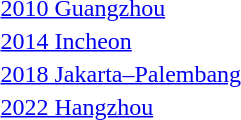<table>
<tr>
<td rowspan=2><a href='#'>2010 Guangzhou</a></td>
<td rowspan=2></td>
<td rowspan=2></td>
<td></td>
</tr>
<tr>
<td></td>
</tr>
<tr>
<td rowspan=2><a href='#'>2014 Incheon</a></td>
<td rowspan=2></td>
<td rowspan=2></td>
<td></td>
</tr>
<tr>
<td></td>
</tr>
<tr>
<td rowspan=2><a href='#'>2018 Jakarta–Palembang</a></td>
<td rowspan=2></td>
<td rowspan=2></td>
<td></td>
</tr>
<tr>
<td></td>
</tr>
<tr>
<td rowspan=2><a href='#'>2022 Hangzhou</a></td>
<td rowspan=2></td>
<td rowspan=2></td>
<td></td>
</tr>
<tr>
<td></td>
</tr>
</table>
